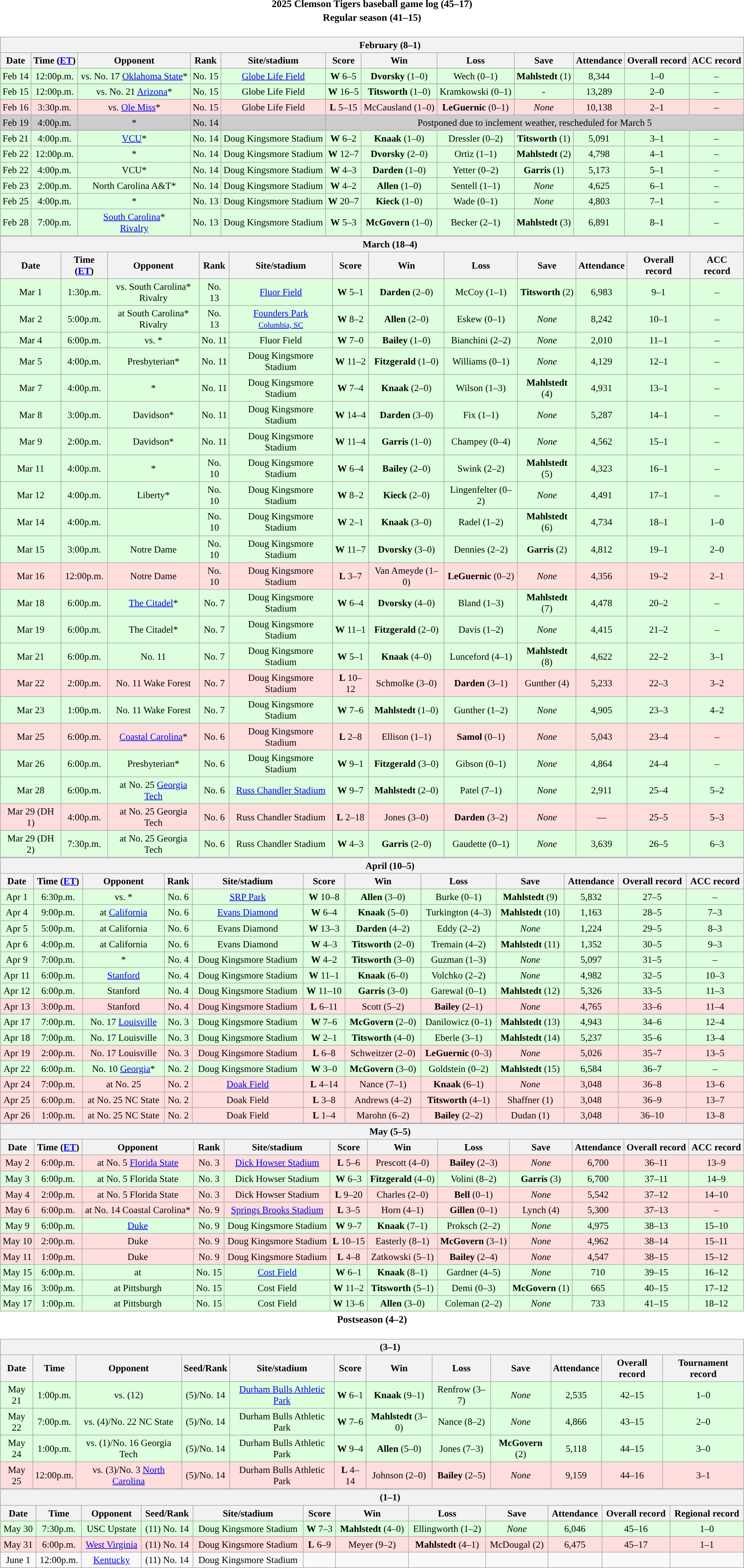<table class="toccolours" width=95% style="clear:both; margin:1.5em auto; text-align:center;">
<tr>
<th colspan=2>2025 Clemson Tigers baseball game log (45–17)</th>
</tr>
<tr>
<th colspan=2>Regular season (41–15)</th>
</tr>
<tr valign="top">
<td><br><table class="wikitable collapsible collapsed" style="margin:auto; width:100%; text-align:center; font-size:95%">
<tr>
<th colspan=12 style="padding-left:4em;">February (8–1)</th>
</tr>
<tr>
<th>Date</th>
<th>Time (<a href='#'>ET</a>)</th>
<th>Opponent</th>
<th>Rank</th>
<th>Site/stadium</th>
<th>Score</th>
<th>Win</th>
<th>Loss</th>
<th>Save</th>
<th>Attendance</th>
<th>Overall record</th>
<th>ACC record</th>
</tr>
<tr style="background:#ddffdd">
<td>Feb 14</td>
<td>12:00p.m.</td>
<td>vs. No. 17 <a href='#'>Oklahoma State</a>*<br></td>
<td>No. 15</td>
<td><a href='#'>Globe Life Field</a><br></td>
<td><strong>W</strong> 6–5</td>
<td><strong>Dvorsky</strong> (1–0)</td>
<td>Wech (0–1)</td>
<td><strong>Mahlstedt</strong> (1)</td>
<td>8,344</td>
<td>1–0</td>
<td>–</td>
</tr>
<tr>
</tr>
<tr style="background:#ddffdd">
<td>Feb 15</td>
<td>12:00p.m.</td>
<td>vs. No. 21 <a href='#'>Arizona</a>*<br></td>
<td>No. 15</td>
<td>Globe Life Field</td>
<td><strong>W</strong> 16–5</td>
<td><strong>Titsworth</strong> (1–0)</td>
<td>Kramkowski (0–1)</td>
<td>-</td>
<td>13,289</td>
<td>2–0</td>
<td>–</td>
</tr>
<tr style="background:#ffdddd">
<td>Feb 16</td>
<td>3:30p.m.</td>
<td>vs. <a href='#'>Ole Miss</a>*<br></td>
<td>No. 15</td>
<td>Globe Life Field</td>
<td><strong>L</strong> 5–15 </td>
<td>McCausland (1–0)</td>
<td><strong>LeGuernic</strong> (0–1)</td>
<td><em>None</em></td>
<td>10,138</td>
<td>2–1</td>
<td>–</td>
</tr>
<tr style="background:#cccccc">
<td>Feb 19</td>
<td>4:00p.m.</td>
<td>*</td>
<td>No. 14</td>
<td><br></td>
<td colspan=7>Postponed due to inclement weather, rescheduled for March 5</td>
</tr>
<tr style="background:#ddffdd">
<td>Feb 21</td>
<td>4:00p.m.</td>
<td><a href='#'>VCU</a>*<br></td>
<td>No. 14</td>
<td>Doug Kingsmore Stadium</td>
<td><strong>W</strong> 6–2</td>
<td><strong>Knaak</strong> (1–0)</td>
<td>Dressler (0–2)</td>
<td><strong>Titsworth</strong> (1)</td>
<td>5,091</td>
<td>3–1</td>
<td>–</td>
</tr>
<tr style="background:#ddffdd">
<td>Feb 22</td>
<td>12:00p.m.</td>
<td>*<br></td>
<td>No. 14</td>
<td>Doug Kingsmore Stadium</td>
<td><strong>W</strong> 12–7</td>
<td><strong>Dvorsky</strong> (2–0)</td>
<td>Ortiz (1–1)</td>
<td><strong>Mahlstedt</strong> (2)</td>
<td>4,798</td>
<td>4–1</td>
<td>–</td>
</tr>
<tr style="background:#ddffdd">
<td>Feb 22</td>
<td>4:00p.m.</td>
<td>VCU*<br></td>
<td>No. 14</td>
<td>Doug Kingsmore Stadium</td>
<td><strong>W</strong> 4–3</td>
<td><strong>Darden</strong> (1–0)</td>
<td>Yetter (0–2)</td>
<td><strong>Garris</strong> (1)</td>
<td>5,173</td>
<td>5–1</td>
<td>–</td>
</tr>
<tr style="background:#ddffdd">
<td>Feb 23</td>
<td>2:00p.m.</td>
<td>North Carolina A&T*<br></td>
<td>No. 14</td>
<td>Doug Kingsmore Stadium</td>
<td><strong>W</strong> 4–2</td>
<td><strong>Allen</strong> (1–0)</td>
<td>Sentell (1–1)</td>
<td><em>None</em></td>
<td>4,625</td>
<td>6–1</td>
<td>–</td>
</tr>
<tr style="background:#ddffdd">
<td>Feb 25</td>
<td>4:00p.m.</td>
<td>*</td>
<td>No. 13</td>
<td>Doug Kingsmore Stadium</td>
<td><strong>W</strong> 20–7</td>
<td><strong>Kieck</strong> (1–0)</td>
<td>Wade (0–1)</td>
<td><em>None</em></td>
<td>4,803</td>
<td>7–1</td>
<td>–</td>
</tr>
<tr style="background:#ddffdd">
<td>Feb 28</td>
<td>7:00p.m.</td>
<td><a href='#'>South Carolina</a>*<br><a href='#'>Rivalry</a></td>
<td>No. 13</td>
<td>Doug Kingsmore Stadium</td>
<td><strong>W</strong> 5–3</td>
<td><strong>McGovern</strong> (1–0)</td>
<td>Becker (2–1)</td>
<td><strong>Mahlstedt</strong> (3)</td>
<td>6,891</td>
<td>8–1</td>
<td>–</td>
</tr>
</table>
<table class="wikitable collapsible collapsed" style="margin:auto; width:100%; text-align:center; font-size:95%">
<tr>
<th colspan=12 style="padding-left:4em;">March (18–4)</th>
</tr>
<tr>
<th>Date</th>
<th>Time (<a href='#'>ET</a>)</th>
<th>Opponent</th>
<th>Rank</th>
<th>Site/stadium</th>
<th>Score</th>
<th>Win</th>
<th>Loss</th>
<th>Save</th>
<th>Attendance</th>
<th>Overall record</th>
<th>ACC record</th>
</tr>
<tr style="background:#ddffdd">
<td>Mar 1</td>
<td>1:30p.m.</td>
<td>vs. South Carolina*<br>Rivalry</td>
<td>No. 13</td>
<td><a href='#'>Fluor Field</a><br></td>
<td><strong>W</strong> 5–1</td>
<td><strong>Darden</strong> (2–0)</td>
<td>McCoy (1–1)</td>
<td><strong>Titsworth</strong> (2)</td>
<td>6,983</td>
<td>9–1</td>
<td>–</td>
</tr>
<tr style="background:#ddffdd">
<td>Mar 2</td>
<td>5:00p.m.</td>
<td>at South Carolina*<br>Rivalry</td>
<td>No. 13</td>
<td><a href='#'>Founders Park</a><br><small><a href='#'>Columbia, SC</a></small></td>
<td><strong>W</strong> 8–2</td>
<td><strong>Allen</strong> (2–0)</td>
<td>Eskew (0–1)</td>
<td><em>None</em></td>
<td>8,242</td>
<td>10–1</td>
<td>–</td>
</tr>
<tr style="background:#ddffdd">
<td>Mar 4</td>
<td>6:00p.m.</td>
<td>vs. *</td>
<td>No. 11</td>
<td>Fluor Field</td>
<td><strong>W</strong> 7–0</td>
<td><strong>Bailey</strong> (1–0)</td>
<td>Bianchini (2–2)</td>
<td><em>None</em></td>
<td>2,010</td>
<td>11–1</td>
<td>–</td>
</tr>
<tr style="background:#ddffdd">
<td>Mar 5</td>
<td>4:00p.m.</td>
<td>Presbyterian*</td>
<td>No. 11</td>
<td>Doug Kingsmore Stadium</td>
<td><strong>W</strong> 11–2</td>
<td><strong>Fitzgerald</strong> (1–0)</td>
<td>Williams (0–1)</td>
<td><em>None</em></td>
<td>4,129</td>
<td>12–1</td>
<td>–</td>
</tr>
<tr style="background:#ddffdd">
<td>Mar 7</td>
<td>4:00p.m.</td>
<td>*</td>
<td>No. 11</td>
<td>Doug Kingsmore Stadium</td>
<td><strong>W</strong> 7–4</td>
<td><strong>Knaak</strong> (2–0)</td>
<td>Wilson (1–3)</td>
<td><strong>Mahlstedt</strong> (4)</td>
<td>4,931</td>
<td>13–1</td>
<td>–</td>
</tr>
<tr style="background:#ddffdd">
<td>Mar 8</td>
<td>3:00p.m.</td>
<td>Davidson*</td>
<td>No. 11</td>
<td>Doug Kingsmore Stadium</td>
<td><strong>W</strong> 14–4 </td>
<td><strong>Darden</strong> (3–0)</td>
<td>Fix (1–1)</td>
<td><em>None</em></td>
<td>5,287</td>
<td>14–1</td>
<td>–</td>
</tr>
<tr style="background:#ddffdd">
<td>Mar 9</td>
<td>2:00p.m.</td>
<td>Davidson*</td>
<td>No. 11</td>
<td>Doug Kingsmore Stadium</td>
<td><strong>W</strong> 11–4</td>
<td><strong>Garris</strong> (1–0)</td>
<td>Champey (0–4)</td>
<td><em>None</em></td>
<td>4,562</td>
<td>15–1</td>
<td>–</td>
</tr>
<tr style="background:#ddffdd">
<td>Mar 11</td>
<td>4:00p.m.</td>
<td>*</td>
<td>No. 10</td>
<td>Doug Kingsmore Stadium</td>
<td><strong>W</strong> 6–4</td>
<td><strong>Bailey</strong> (2–0)</td>
<td>Swink (2–2)</td>
<td><strong>Mahlstedt</strong> (5)</td>
<td>4,323</td>
<td>16–1</td>
<td>–</td>
</tr>
<tr style="background:#ddffdd">
<td>Mar 12</td>
<td>4:00p.m.</td>
<td>Liberty*</td>
<td>No. 10</td>
<td>Doug Kingsmore Stadium</td>
<td><strong>W</strong> 8–2</td>
<td><strong>Kieck</strong> (2–0)</td>
<td>Lingenfelter (0–2)</td>
<td><em>None</em></td>
<td>4,491</td>
<td>17–1</td>
<td>–</td>
</tr>
<tr style="background:#ddffdd">
<td>Mar 14</td>
<td>4:00p.m.</td>
<td></td>
<td>No. 10</td>
<td>Doug Kingsmore Stadium</td>
<td><strong>W</strong> 2–1</td>
<td><strong>Knaak</strong> (3–0)</td>
<td>Radel (1–2)</td>
<td><strong>Mahlstedt</strong> (6)</td>
<td>4,734</td>
<td>18–1</td>
<td>1–0</td>
</tr>
<tr style="background:#ddffdd">
<td>Mar 15</td>
<td>3:00p.m.</td>
<td>Notre Dame</td>
<td>No. 10</td>
<td>Doug Kingsmore Stadium</td>
<td><strong>W</strong> 11–7</td>
<td><strong>Dvorsky</strong> (3–0)</td>
<td>Dennies (2–2)</td>
<td><strong>Garris</strong> (2)</td>
<td>4,812</td>
<td>19–1</td>
<td>2–0</td>
</tr>
<tr style="background:#ffdddd">
<td>Mar 16</td>
<td>12:00p.m.</td>
<td>Notre Dame</td>
<td>No. 10</td>
<td>Doug Kingsmore Stadium</td>
<td><strong>L</strong> 3–7</td>
<td>Van Ameyde (1–0)</td>
<td><strong>LeGuernic</strong> (0–2)</td>
<td><em>None</em></td>
<td>4,356</td>
<td>19–2</td>
<td>2–1</td>
</tr>
<tr style="background:#ddffdd">
<td>Mar 18</td>
<td>6:00p.m.</td>
<td><a href='#'>The Citadel</a>*</td>
<td>No. 7</td>
<td>Doug Kingsmore Stadium</td>
<td><strong>W</strong> 6–4</td>
<td><strong>Dvorsky</strong> (4–0)</td>
<td>Bland (1–3)</td>
<td><strong>Mahlstedt</strong> (7)</td>
<td>4,478</td>
<td>20–2</td>
<td>–</td>
</tr>
<tr style="background:#ddffdd">
<td>Mar 19</td>
<td>6:00p.m.</td>
<td>The Citadel*</td>
<td>No. 7</td>
<td>Doug Kingsmore Stadium</td>
<td><strong>W</strong> 11–1 </td>
<td><strong>Fitzgerald</strong> (2–0)</td>
<td>Davis (1–2)</td>
<td><em>None</em></td>
<td>4,415</td>
<td>21–2</td>
<td>–</td>
</tr>
<tr style="background:#ddffdd">
<td>Mar 21</td>
<td>6:00p.m.</td>
<td>No. 11 </td>
<td>No. 7</td>
<td>Doug Kingsmore Stadium</td>
<td><strong>W</strong> 5–1</td>
<td><strong>Knaak</strong> (4–0)</td>
<td>Lunceford (4–1)</td>
<td><strong>Mahlstedt</strong> (8)</td>
<td>4,622</td>
<td>22–2</td>
<td>3–1</td>
</tr>
<tr style="background:#ffdddd">
<td>Mar 22</td>
<td>2:00p.m.</td>
<td>No. 11 Wake Forest</td>
<td>No. 7</td>
<td>Doug Kingsmore Stadium</td>
<td><strong>L</strong> 10–12</td>
<td>Schmolke (3–0)</td>
<td><strong>Darden</strong> (3–1)</td>
<td>Gunther (4)</td>
<td>5,233</td>
<td>22–3</td>
<td>3–2</td>
</tr>
<tr style="background:#ddffdd">
<td>Mar 23</td>
<td>1:00p.m.</td>
<td>No. 11 Wake Forest</td>
<td>No. 7</td>
<td>Doug Kingsmore Stadium</td>
<td><strong>W</strong> 7–6</td>
<td><strong>Mahlstedt</strong> (1–0)</td>
<td>Gunther (1–2)</td>
<td><em>None</em></td>
<td>4,905</td>
<td>23–3</td>
<td>4–2</td>
</tr>
<tr style="background:#ffdddd">
<td>Mar 25</td>
<td>6:00p.m.</td>
<td><a href='#'>Coastal Carolina</a>*</td>
<td>No. 6</td>
<td>Doug Kingsmore Stadium</td>
<td><strong>L</strong> 2–8</td>
<td>Ellison (1–1)</td>
<td><strong>Samol</strong> (0–1)</td>
<td><em>None</em></td>
<td>5,043</td>
<td>23–4</td>
<td>–</td>
</tr>
<tr style="background:#ddffdd">
<td>Mar 26</td>
<td>6:00p.m.</td>
<td>Presbyterian*</td>
<td>No. 6</td>
<td>Doug Kingsmore Stadium</td>
<td><strong>W</strong> 9–1</td>
<td><strong>Fitzgerald</strong> (3–0)</td>
<td>Gibson (0–1)</td>
<td><em>None</em></td>
<td>4,864</td>
<td>24–4</td>
<td>–</td>
</tr>
<tr style="background:#ddffdd">
<td>Mar 28</td>
<td>6:00p.m.</td>
<td>at No. 25 <a href='#'>Georgia Tech</a></td>
<td>No. 6</td>
<td><a href='#'>Russ Chandler Stadium</a><br></td>
<td><strong>W</strong> 9–7</td>
<td><strong>Mahlstedt</strong> (2–0)</td>
<td>Patel (7–1)</td>
<td><em>None</em></td>
<td>2,911</td>
<td>25–4</td>
<td>5–2</td>
</tr>
<tr style="background:#ffdddd">
<td>Mar 29 (DH 1)</td>
<td>4:00p.m.</td>
<td>at No. 25 Georgia Tech</td>
<td>No. 6</td>
<td>Russ Chandler Stadium</td>
<td><strong>L</strong> 2–18 </td>
<td>Jones (3–0)</td>
<td><strong>Darden</strong> (3–2)</td>
<td><em>None</em></td>
<td>—</td>
<td>25–5</td>
<td>5–3</td>
</tr>
<tr style="background:#ddffdd">
<td>Mar 29 (DH 2)</td>
<td>7:30p.m.</td>
<td>at No. 25 Georgia Tech</td>
<td>No. 6</td>
<td>Russ Chandler Stadium</td>
<td><strong>W</strong> 4–3</td>
<td><strong>Garris</strong> (2–0)</td>
<td>Gaudette (0–1)</td>
<td><em>None</em></td>
<td>3,639</td>
<td>26–5</td>
<td>6–3</td>
</tr>
</table>
<table class="wikitable collapsible collapsed" style="margin:auto; width:100%; text-align:center; font-size:95%">
<tr>
<th colspan=12 style="padding-left:4em;">April (10–5)</th>
</tr>
<tr>
<th>Date</th>
<th>Time (<a href='#'>ET</a>)</th>
<th>Opponent</th>
<th>Rank</th>
<th>Site/stadium</th>
<th>Score</th>
<th>Win</th>
<th>Loss</th>
<th>Save</th>
<th>Attendance</th>
<th>Overall record</th>
<th>ACC record</th>
</tr>
<tr style="background:#ddffdd">
<td>Apr 1</td>
<td>6:30p.m.</td>
<td>vs. *</td>
<td>No. 6</td>
<td><a href='#'>SRP Park</a><br></td>
<td><strong>W</strong> 10–8</td>
<td><strong>Allen</strong> (3–0)</td>
<td>Burke (0–1)</td>
<td><strong>Mahlstedt</strong> (9)</td>
<td>5,832</td>
<td>27–5</td>
<td>–</td>
</tr>
<tr style="background:#ddffdd">
<td>Apr 4</td>
<td>9:00p.m.</td>
<td>at <a href='#'>California</a></td>
<td>No. 6</td>
<td><a href='#'>Evans Diamond</a><br></td>
<td><strong>W</strong> 6–4</td>
<td><strong>Knaak</strong> (5–0)</td>
<td>Turkington (4–3)</td>
<td><strong>Mahlstedt</strong> (10)</td>
<td>1,163</td>
<td>28–5</td>
<td>7–3</td>
</tr>
<tr style="background:#ddffdd">
<td>Apr 5</td>
<td>5:00p.m.</td>
<td>at California</td>
<td>No. 6</td>
<td>Evans Diamond</td>
<td><strong>W</strong> 13–3 </td>
<td><strong>Darden</strong> (4–2)</td>
<td>Eddy (2–2)</td>
<td><em>None</em></td>
<td>1,224</td>
<td>29–5</td>
<td>8–3</td>
</tr>
<tr style="background:#ddffdd">
<td>Apr 6</td>
<td>4:00p.m.</td>
<td>at California</td>
<td>No. 6</td>
<td>Evans Diamond</td>
<td><strong>W</strong> 4–3</td>
<td><strong>Titsworth</strong> (2–0)</td>
<td>Tremain (4–2)</td>
<td><strong>Mahlstedt</strong> (11)</td>
<td>1,352</td>
<td>30–5</td>
<td>9–3</td>
</tr>
<tr style="background:#ddffdd">
<td>Apr 9</td>
<td>7:00p.m.</td>
<td>*</td>
<td>No. 4</td>
<td>Doug Kingsmore Stadium</td>
<td><strong>W</strong> 4–2</td>
<td><strong>Titsworth</strong> (3–0)</td>
<td>Guzman (1–3)</td>
<td><em>None</em></td>
<td>5,097</td>
<td>31–5</td>
<td>–</td>
</tr>
<tr style="background:#ddffdd">
<td>Apr 11</td>
<td>6:00p.m.</td>
<td><a href='#'>Stanford</a></td>
<td>No. 4</td>
<td>Doug Kingsmore Stadium</td>
<td><strong>W</strong> 11–1 </td>
<td><strong>Knaak</strong> (6–0)</td>
<td>Volchko (2–2)</td>
<td><em>None</em></td>
<td>4,982</td>
<td>32–5</td>
<td>10–3</td>
</tr>
<tr style="background:#ddffdd">
<td>Apr 12</td>
<td>6:00p.m.</td>
<td>Stanford</td>
<td>No. 4</td>
<td>Doug Kingsmore Stadium</td>
<td><strong>W</strong> 11–10</td>
<td><strong>Garris</strong> (3–0)</td>
<td>Garewal (0–1)</td>
<td><strong>Mahlstedt</strong> (12)</td>
<td>5,326</td>
<td>33–5</td>
<td>11–3</td>
</tr>
<tr style="background:#ffdddd">
<td>Apr 13</td>
<td>3:00p.m.</td>
<td>Stanford</td>
<td>No. 4</td>
<td>Doug Kingsmore Stadium</td>
<td><strong>L</strong> 6–11</td>
<td>Scott (5–2)</td>
<td><strong>Bailey</strong> (2–1)</td>
<td><em>None</em></td>
<td>4,765</td>
<td>33–6</td>
<td>11–4</td>
</tr>
<tr style="background:#ddffdd">
<td>Apr 17</td>
<td>7:00p.m.</td>
<td>No. 17 <a href='#'>Louisville</a></td>
<td>No. 3</td>
<td>Doug Kingsmore Stadium</td>
<td><strong>W</strong> 7–6</td>
<td><strong>McGovern</strong> (2–0)</td>
<td>Danilowicz (0–1)</td>
<td><strong>Mahlstedt</strong> (13)</td>
<td>4,943</td>
<td>34–6</td>
<td>12–4</td>
</tr>
<tr style="background:#ddffdd">
<td>Apr 18</td>
<td>7:00p.m.</td>
<td>No. 17 Louisville</td>
<td>No. 3</td>
<td>Doug Kingsmore Stadium</td>
<td><strong>W</strong> 2–1</td>
<td><strong>Titsworth</strong> (4–0)</td>
<td>Eberle (3–1)</td>
<td><strong>Mahlstedt</strong> (14)</td>
<td>5,237</td>
<td>35–6</td>
<td>13–4</td>
</tr>
<tr style="background:#ffdddd">
<td>Apr 19</td>
<td>2:00p.m.</td>
<td>No. 17 Louisville</td>
<td>No. 3</td>
<td>Doug Kingsmore Stadium</td>
<td><strong>L</strong> 6–8 </td>
<td>Schweitzer (2–0)</td>
<td><strong>LeGuernic</strong> (0–3)</td>
<td><em>None</em></td>
<td>5,026</td>
<td>35–7</td>
<td>13–5</td>
</tr>
<tr style="background:#ddffdd">
<td>Apr 22</td>
<td>6:00p.m.</td>
<td>No. 10 <a href='#'>Georgia</a>*</td>
<td>No. 2</td>
<td>Doug Kingsmore Stadium</td>
<td><strong>W</strong> 3–0</td>
<td><strong>McGovern</strong> (3–0)</td>
<td>Goldstein (0–2)</td>
<td><strong>Mahlstedt</strong> (15)</td>
<td>6,584</td>
<td>36–7</td>
<td>–</td>
</tr>
<tr style="background:#ffdddd">
<td>Apr 24</td>
<td>7:00p.m.</td>
<td>at No. 25 </td>
<td>No. 2</td>
<td><a href='#'>Doak Field</a><br></td>
<td><strong>L</strong> 4–14 </td>
<td>Nance (7–1)</td>
<td><strong>Knaak</strong> (6–1)</td>
<td><em>None</em></td>
<td>3,048</td>
<td>36–8</td>
<td>13–6</td>
</tr>
<tr style="background:#ffdddd">
<td>Apr 25</td>
<td>6:00p.m.</td>
<td>at No. 25 NC State</td>
<td>No. 2</td>
<td>Doak Field</td>
<td><strong>L</strong> 3–8</td>
<td>Andrews (4–2)</td>
<td><strong>Titsworth</strong> (4–1)</td>
<td>Shaffner (1)</td>
<td>3,048</td>
<td>36–9</td>
<td>13–7</td>
</tr>
<tr style="background:#ffdddd">
<td>Apr 26</td>
<td>1:00p.m.</td>
<td>at No. 25 NC State</td>
<td>No. 2</td>
<td>Doak Field</td>
<td><strong>L</strong> 1–4</td>
<td>Marohn (6–2)</td>
<td><strong>Bailey</strong> (2–2)</td>
<td>Dudan (1)</td>
<td>3,048</td>
<td>36–10</td>
<td>13–8</td>
</tr>
</table>
<table class="wikitable collapsible collapsed" style="margin:auto; width:100%; text-align:center; font-size:95%">
<tr>
<th colspan=12 style="padding-left:4em;">May (5–5)</th>
</tr>
<tr>
<th>Date</th>
<th>Time (<a href='#'>ET</a>)</th>
<th>Opponent</th>
<th>Rank</th>
<th>Site/stadium</th>
<th>Score</th>
<th>Win</th>
<th>Loss</th>
<th>Save</th>
<th>Attendance</th>
<th>Overall record</th>
<th>ACC record</th>
</tr>
<tr style="background:#ffdddd">
<td>May 2</td>
<td>6:00p.m.</td>
<td>at No. 5 <a href='#'>Florida State</a></td>
<td>No. 3</td>
<td><a href='#'>Dick Howser Stadium</a><br></td>
<td><strong>L</strong> 5–6 </td>
<td>Prescott (4–0)</td>
<td><strong>Bailey</strong> (2–3)</td>
<td><em>None</em></td>
<td>6,700</td>
<td>36–11</td>
<td>13–9</td>
</tr>
<tr style="background:#ddffdd">
<td>May 3</td>
<td>6:00p.m.</td>
<td>at No. 5 Florida State</td>
<td>No. 3</td>
<td>Dick Howser Stadium</td>
<td><strong>W</strong> 6–3</td>
<td><strong>Fitzgerald</strong> (4–0)</td>
<td>Volini (8–2)</td>
<td><strong>Garris</strong> (3)</td>
<td>6,700</td>
<td>37–11</td>
<td>14–9</td>
</tr>
<tr style="background:#ffdddd">
<td>May 4</td>
<td>2:00p.m.</td>
<td>at No. 5 Florida State</td>
<td>No. 3</td>
<td>Dick Howser Stadium</td>
<td><strong>L</strong> 9–20 </td>
<td>Charles (2–0)</td>
<td><strong>Bell</strong> (0–1)</td>
<td><em>None</em></td>
<td>5,542</td>
<td>37–12</td>
<td>14–10</td>
</tr>
<tr style="background:#ffdddd">
<td>May 6</td>
<td>6:00p.m.</td>
<td>at No. 14 Coastal Carolina*</td>
<td>No. 9</td>
<td><a href='#'>Springs Brooks Stadium</a><br></td>
<td><strong>L</strong> 3–5</td>
<td>Horn (4–1)</td>
<td><strong>Gillen</strong> (0–1)</td>
<td>Lynch (4)</td>
<td>5,300</td>
<td>37–13</td>
<td>–</td>
</tr>
<tr style="background:#ddffdd">
<td>May 9</td>
<td>6:00p.m.</td>
<td><a href='#'>Duke</a></td>
<td>No. 9</td>
<td>Doug Kingsmore Stadium</td>
<td><strong>W</strong> 9–7</td>
<td><strong>Knaak</strong> (7–1)</td>
<td>Proksch (2–2)</td>
<td><em>None</em></td>
<td>4,975</td>
<td>38–13</td>
<td>15–10</td>
</tr>
<tr style="background:#ffdddd">
<td>May 10</td>
<td>2:00p.m.</td>
<td>Duke</td>
<td>No. 9</td>
<td>Doug Kingsmore Stadium</td>
<td><strong>L</strong> 10–15</td>
<td>Easterly (8–1)</td>
<td><strong>McGovern</strong> (3–1)</td>
<td><em>None</em></td>
<td>4,962</td>
<td>38–14</td>
<td>15–11</td>
</tr>
<tr style="background:#ffdddd">
<td>May 11</td>
<td>1:00p.m.</td>
<td>Duke</td>
<td>No. 9</td>
<td>Doug Kingsmore Stadium</td>
<td><strong>L</strong> 4–8</td>
<td>Zatkowski (5–1)</td>
<td><strong>Bailey</strong> (2–4)</td>
<td><em>None</em></td>
<td>4,547</td>
<td>38–15</td>
<td>15–12</td>
</tr>
<tr style="background:#ddffdd">
<td>May 15</td>
<td>6:00p.m.</td>
<td>at </td>
<td>No. 15</td>
<td><a href='#'>Cost Field</a><br></td>
<td><strong>W</strong> 6–1</td>
<td><strong>Knaak</strong> (8–1)</td>
<td>Gardner (4–5)</td>
<td><em>None</em></td>
<td>710</td>
<td>39–15</td>
<td>16–12</td>
</tr>
<tr style="background:#ddffdd">
<td>May 16</td>
<td>3:00p.m.</td>
<td>at Pittsburgh</td>
<td>No. 15</td>
<td>Cost Field</td>
<td><strong>W</strong> 11–2</td>
<td><strong>Titsworth</strong> (5–1)</td>
<td>Demi (0–3)</td>
<td><strong>McGovern</strong> (1)</td>
<td>665</td>
<td>40–15</td>
<td>17–12</td>
</tr>
<tr style="background:#ddffdd">
<td>May 17</td>
<td>1:00p.m.</td>
<td>at Pittsburgh</td>
<td>No. 15</td>
<td>Cost Field</td>
<td><strong>W</strong> 13–6</td>
<td><strong>Allen</strong> (3–0)</td>
<td>Coleman (2–2)</td>
<td><em>None</em></td>
<td>733</td>
<td>41–15</td>
<td>18–12</td>
</tr>
</table>
</td>
</tr>
<tr>
<th colspan=2>Postseason (4–2)</th>
</tr>
<tr>
<td><br><table class="wikitable collapsible collapsed" style="margin:auto; width:100%; text-align:center; font-size:95%">
<tr>
<th colspan=13 style="padding-left:4em;"><a href='#'></a> (3–1)</th>
</tr>
<tr>
<th>Date</th>
<th>Time</th>
<th>Opponent</th>
<th>Seed/Rank</th>
<th>Site/stadium</th>
<th>Score</th>
<th>Win</th>
<th>Loss</th>
<th>Save</th>
<th>Attendance</th>
<th>Overall record</th>
<th>Tournament record</th>
</tr>
<tr style="background:#ddffdd">
<td>May 21</td>
<td>1:00p.m.</td>
<td>vs. (12) </td>
<td>(5)/No. 14</td>
<td><a href='#'>Durham Bulls Athletic Park</a><br></td>
<td><strong>W</strong> 6–1</td>
<td><strong>Knaak</strong> (9–1)</td>
<td>Renfrow (3–7)</td>
<td><em>None</em></td>
<td>2,535</td>
<td>42–15</td>
<td>1–0</td>
</tr>
<tr style="background:#ddffdd">
<td>May 22</td>
<td>7:00p.m.</td>
<td>vs. (4)/No. 22 NC State</td>
<td>(5)/No. 14</td>
<td>Durham Bulls Athletic Park<br></td>
<td><strong>W</strong> 7–6</td>
<td><strong>Mahlstedt</strong> (3–0)</td>
<td>Nance (8–2)</td>
<td><em>None</em></td>
<td>4,866</td>
<td>43–15</td>
<td>2–0</td>
</tr>
<tr style="background:#ddffdd">
<td>May 24</td>
<td>1:00p.m.</td>
<td>vs. (1)/No. 16 Georgia Tech</td>
<td>(5)/No. 14</td>
<td>Durham Bulls Athletic Park<br></td>
<td><strong>W</strong> 9–4</td>
<td><strong>Allen</strong> (5–0)</td>
<td>Jones (7–3)</td>
<td><strong>McGovern</strong> (2)</td>
<td>5,118</td>
<td>44–15</td>
<td>3–0</td>
</tr>
<tr style="background:#ffdddd">
<td>May 25</td>
<td>12:00p.m.</td>
<td>vs. (3)/No. 3 <a href='#'>North Carolina</a></td>
<td>(5)/No. 14</td>
<td>Durham Bulls Athletic Park<br></td>
<td><strong>L</strong> 4–14</td>
<td>Johnson (2–0)</td>
<td><strong>Bailey</strong> (2–5)</td>
<td><em>None</em></td>
<td>9,159</td>
<td>44–16</td>
<td>3–1</td>
</tr>
</table>
<table class="wikitable collapsible" style="margin:auto; width:100%; text-align:center; font-size:95%">
<tr>
<th colspan=13 style="padding-left:4em;"><a href='#'></a> (1–1)</th>
</tr>
<tr>
<th>Date</th>
<th>Time</th>
<th>Opponent</th>
<th>Seed/Rank</th>
<th>Site/stadium</th>
<th>Score</th>
<th>Win</th>
<th>Loss</th>
<th>Save</th>
<th>Attendance</th>
<th>Overall record</th>
<th>Regional record</th>
</tr>
<tr style="background:#ddffdd">
<td>May 30</td>
<td>7:30p.m.</td>
<td>USC Upstate</td>
<td>(11) No. 14</td>
<td>Doug Kingsmore Stadium</td>
<td><strong>W</strong> 7–3</td>
<td><strong>Mahlstedt</strong> (4–0)</td>
<td>Ellingworth (1–2)</td>
<td><em>None</em></td>
<td>6,046</td>
<td>45–16</td>
<td>1–0</td>
</tr>
<tr style="background:#ffdddd">
<td>May 31</td>
<td>6:00p.m.</td>
<td><a href='#'>West Virginia</a></td>
<td>(11) No. 14</td>
<td>Doug Kingsmore Stadium</td>
<td><strong>L</strong> 6–9</td>
<td>Meyer (9–2)</td>
<td><strong>Mahlstedt</strong> (4–1)</td>
<td>McDougal (2)</td>
<td>6,475</td>
<td>45–17</td>
<td>1–1</td>
</tr>
<tr>
<td>June 1</td>
<td>12:00p.m.</td>
<td><a href='#'>Kentucky</a></td>
<td>(11) No. 14</td>
<td>Doug Kingsmore Stadium</td>
<td></td>
<td></td>
<td></td>
<td></td>
<td></td>
<td></td>
<td></td>
</tr>
</table>
</td>
</tr>
</table>
